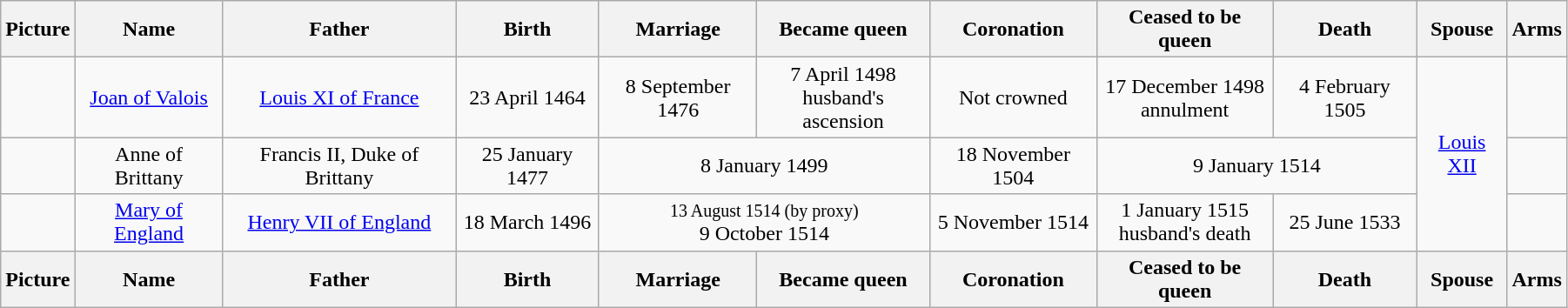<table width=95% class="wikitable">
<tr>
<th>Picture</th>
<th>Name</th>
<th>Father</th>
<th>Birth</th>
<th>Marriage</th>
<th>Became queen</th>
<th>Coronation</th>
<th>Ceased to be queen</th>
<th>Death</th>
<th>Spouse</th>
<th>Arms</th>
</tr>
<tr>
<td align=center></td>
<td align=center><a href='#'>Joan of Valois</a></td>
<td align="center"><a href='#'>Louis XI of France</a></td>
<td align="center">23 April 1464</td>
<td align="center">8 September 1476</td>
<td align="center">7 April 1498<br>husband's ascension</td>
<td align="center">Not crowned</td>
<td align="center">17 December 1498<br>annulment</td>
<td align="center">4 February 1505</td>
<td align="center" rowspan="3"><a href='#'>Louis XII</a></td>
<td></td>
</tr>
<tr>
<td align=center></td>
<td align=center>Anne of Brittany</td>
<td align="center">Francis II, Duke of Brittany</td>
<td align="center">25 January 1477</td>
<td align="center" colspan="2">8 January 1499</td>
<td align="center">18 November 1504</td>
<td align="center" colspan="2">9 January 1514</td>
<td></td>
</tr>
<tr>
<td align=center></td>
<td align=center><a href='#'>Mary of England</a></td>
<td align="center"><a href='#'>Henry VII of England</a></td>
<td align=center>18 March 1496</td>
<td align="center" colspan="2"><small>13 August 1514 (by proxy)</small><br>9 October 1514</td>
<td align="center">5 November 1514</td>
<td align="center">1 January 1515<br>husband's death</td>
<td align="center">25 June 1533</td>
<td></td>
</tr>
<tr>
<th>Picture</th>
<th>Name</th>
<th>Father</th>
<th>Birth</th>
<th>Marriage</th>
<th>Became queen</th>
<th>Coronation</th>
<th>Ceased to be queen</th>
<th>Death</th>
<th>Spouse</th>
<th>Arms</th>
</tr>
</table>
